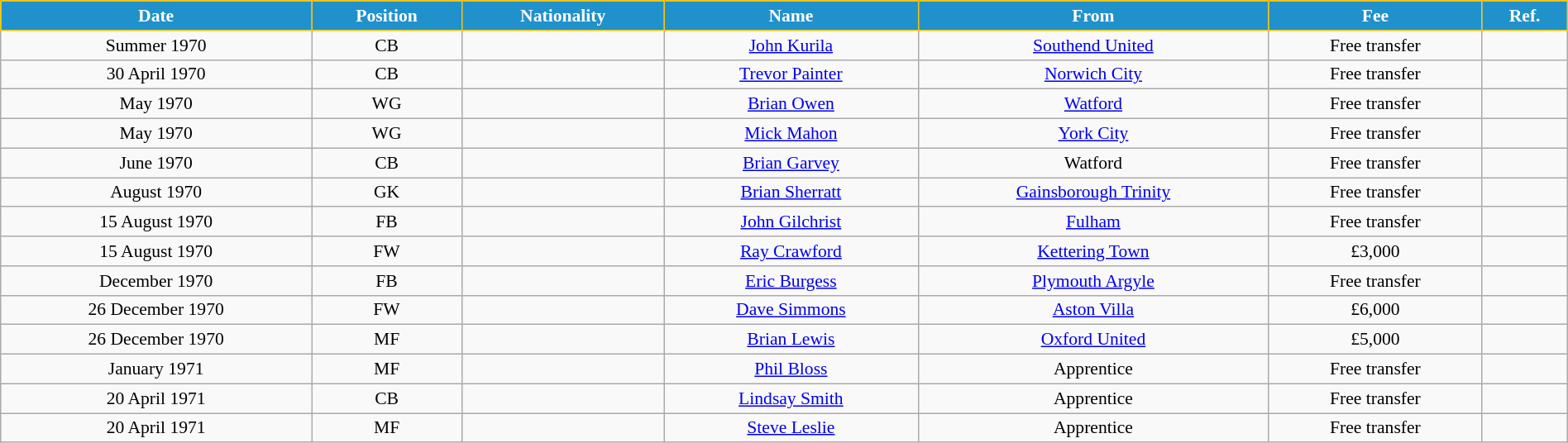<table class="wikitable" style="text-align:center; font-size:90%; width:100%;">
<tr>
<th style="background:#2191CC; color:white; border:1px solid #F7C408; text-align:center;">Date</th>
<th style="background:#2191CC; color:white; border:1px solid #F7C408; text-align:center;">Position</th>
<th style="background:#2191CC; color:white; border:1px solid #F7C408; text-align:center;">Nationality</th>
<th style="background:#2191CC; color:white; border:1px solid #F7C408; text-align:center;">Name</th>
<th style="background:#2191CC; color:white; border:1px solid #F7C408; text-align:center;">From</th>
<th style="background:#2191CC; color:white; border:1px solid #F7C408; text-align:center;">Fee</th>
<th style="background:#2191CC; color:white; border:1px solid #F7C408; text-align:center;">Ref.</th>
</tr>
<tr>
<td>Summer 1970</td>
<td>CB</td>
<td></td>
<td><a href='#'>John Kurila</a></td>
<td> <a href='#'>Southend United</a></td>
<td>Free transfer</td>
<td></td>
</tr>
<tr>
<td>30 April 1970</td>
<td>CB</td>
<td></td>
<td><a href='#'>Trevor Painter</a></td>
<td> <a href='#'>Norwich City</a></td>
<td>Free transfer</td>
<td></td>
</tr>
<tr>
<td>May 1970</td>
<td>WG</td>
<td></td>
<td><a href='#'>Brian Owen</a></td>
<td> <a href='#'>Watford</a></td>
<td>Free transfer</td>
<td></td>
</tr>
<tr>
<td>May 1970</td>
<td>WG</td>
<td></td>
<td><a href='#'>Mick Mahon</a></td>
<td> <a href='#'>York City</a></td>
<td>Free transfer</td>
<td></td>
</tr>
<tr>
<td>June 1970</td>
<td>CB</td>
<td></td>
<td><a href='#'>Brian Garvey</a></td>
<td> Watford</td>
<td>Free transfer</td>
<td></td>
</tr>
<tr>
<td>August 1970</td>
<td>GK</td>
<td></td>
<td><a href='#'>Brian Sherratt</a></td>
<td> <a href='#'>Gainsborough Trinity</a></td>
<td>Free transfer</td>
<td></td>
</tr>
<tr>
<td>15 August 1970</td>
<td>FB</td>
<td></td>
<td><a href='#'>John Gilchrist</a></td>
<td> <a href='#'>Fulham</a></td>
<td>Free transfer</td>
<td></td>
</tr>
<tr>
<td>15 August 1970</td>
<td>FW</td>
<td></td>
<td><a href='#'>Ray Crawford</a></td>
<td> <a href='#'>Kettering Town</a></td>
<td>£3,000</td>
<td></td>
</tr>
<tr>
<td>December 1970</td>
<td>FB</td>
<td></td>
<td><a href='#'>Eric Burgess</a></td>
<td> <a href='#'>Plymouth Argyle</a></td>
<td>Free transfer</td>
<td></td>
</tr>
<tr>
<td>26 December 1970</td>
<td>FW</td>
<td></td>
<td><a href='#'>Dave Simmons</a></td>
<td> <a href='#'>Aston Villa</a></td>
<td>£6,000</td>
<td></td>
</tr>
<tr>
<td>26 December 1970</td>
<td>MF</td>
<td></td>
<td><a href='#'>Brian Lewis</a></td>
<td> <a href='#'>Oxford United</a></td>
<td>£5,000</td>
<td></td>
</tr>
<tr>
<td>January 1971</td>
<td>MF</td>
<td></td>
<td><a href='#'>Phil Bloss</a></td>
<td>Apprentice</td>
<td>Free transfer</td>
<td></td>
</tr>
<tr>
<td>20 April 1971</td>
<td>CB</td>
<td></td>
<td><a href='#'>Lindsay Smith</a></td>
<td>Apprentice</td>
<td>Free transfer</td>
<td></td>
</tr>
<tr>
<td>20 April 1971</td>
<td>MF</td>
<td></td>
<td><a href='#'>Steve Leslie</a></td>
<td>Apprentice</td>
<td>Free transfer</td>
<td></td>
</tr>
</table>
